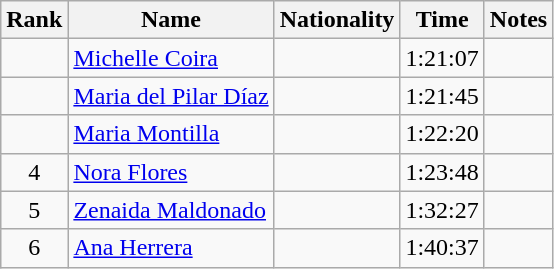<table class="wikitable sortable" style="text-align:center">
<tr>
<th>Rank</th>
<th>Name</th>
<th>Nationality</th>
<th>Time</th>
<th>Notes</th>
</tr>
<tr>
<td></td>
<td align=left><a href='#'>Michelle Coira</a></td>
<td align=left></td>
<td>1:21:07</td>
<td></td>
</tr>
<tr>
<td></td>
<td align=left><a href='#'>Maria del Pilar Díaz</a></td>
<td align=left></td>
<td>1:21:45</td>
<td></td>
</tr>
<tr>
<td></td>
<td align=left><a href='#'>Maria Montilla</a></td>
<td align=left></td>
<td>1:22:20</td>
<td></td>
</tr>
<tr>
<td>4</td>
<td align=left><a href='#'>Nora Flores</a></td>
<td align=left></td>
<td>1:23:48</td>
<td></td>
</tr>
<tr>
<td>5</td>
<td align=left><a href='#'>Zenaida Maldonado</a></td>
<td align=left></td>
<td>1:32:27</td>
<td></td>
</tr>
<tr>
<td>6</td>
<td align=left><a href='#'>Ana Herrera</a></td>
<td align=left></td>
<td>1:40:37</td>
<td></td>
</tr>
</table>
